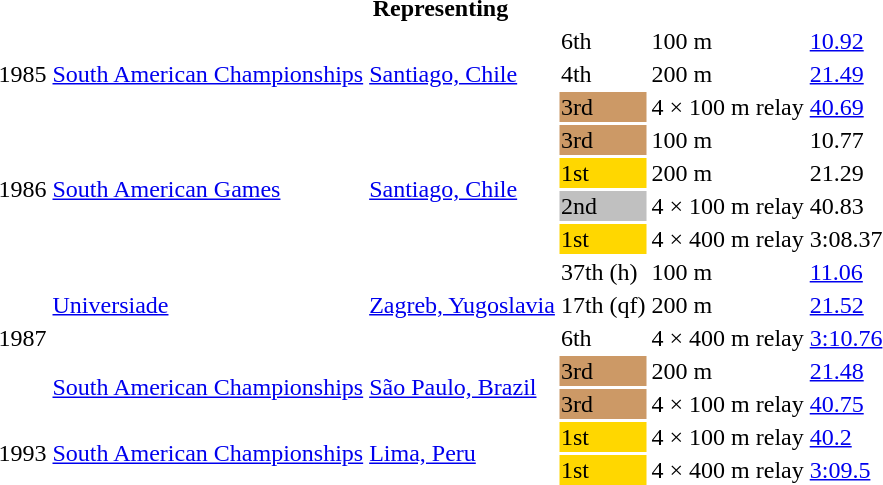<table>
<tr>
<th colspan="6">Representing </th>
</tr>
<tr>
<td rowspan=3>1985</td>
<td rowspan=3><a href='#'>South American Championships</a></td>
<td rowspan=3><a href='#'>Santiago, Chile</a></td>
<td>6th</td>
<td>100 m</td>
<td><a href='#'>10.92</a></td>
</tr>
<tr>
<td>4th</td>
<td>200 m</td>
<td><a href='#'>21.49</a></td>
</tr>
<tr>
<td bgcolor=cc9966>3rd</td>
<td>4 × 100 m relay</td>
<td><a href='#'>40.69</a></td>
</tr>
<tr>
<td rowspan=4>1986</td>
<td rowspan=4><a href='#'>South American Games</a></td>
<td rowspan=4><a href='#'>Santiago, Chile</a></td>
<td bgcolor=cc9966>3rd</td>
<td>100 m</td>
<td>10.77</td>
</tr>
<tr>
<td bgcolor=gold>1st</td>
<td>200 m</td>
<td>21.29</td>
</tr>
<tr>
<td bgcolor=silver>2nd</td>
<td>4 × 100 m relay</td>
<td>40.83</td>
</tr>
<tr>
<td bgcolor=gold>1st</td>
<td>4 × 400 m relay</td>
<td>3:08.37</td>
</tr>
<tr>
<td rowspan=5>1987</td>
<td rowspan=3><a href='#'>Universiade</a></td>
<td rowspan=3><a href='#'>Zagreb, Yugoslavia</a></td>
<td>37th (h)</td>
<td>100 m</td>
<td><a href='#'>11.06</a></td>
</tr>
<tr>
<td>17th (qf)</td>
<td>200 m</td>
<td><a href='#'>21.52</a></td>
</tr>
<tr>
<td>6th</td>
<td>4 × 400 m relay</td>
<td><a href='#'>3:10.76</a></td>
</tr>
<tr>
<td rowspan=2><a href='#'>South American Championships</a></td>
<td rowspan=2><a href='#'>São Paulo, Brazil</a></td>
<td bgcolor=cc9966>3rd</td>
<td>200 m</td>
<td><a href='#'>21.48</a></td>
</tr>
<tr>
<td bgcolor=cc9966>3rd</td>
<td>4 × 100 m relay</td>
<td><a href='#'>40.75</a></td>
</tr>
<tr>
<td rowspan=2>1993</td>
<td rowspan=2><a href='#'>South American Championships</a></td>
<td rowspan=2><a href='#'>Lima, Peru</a></td>
<td bgcolor=gold>1st</td>
<td>4 × 100 m relay</td>
<td><a href='#'>40.2</a></td>
</tr>
<tr>
<td bgcolor=gold>1st</td>
<td>4 × 400 m relay</td>
<td><a href='#'>3:09.5</a></td>
</tr>
</table>
